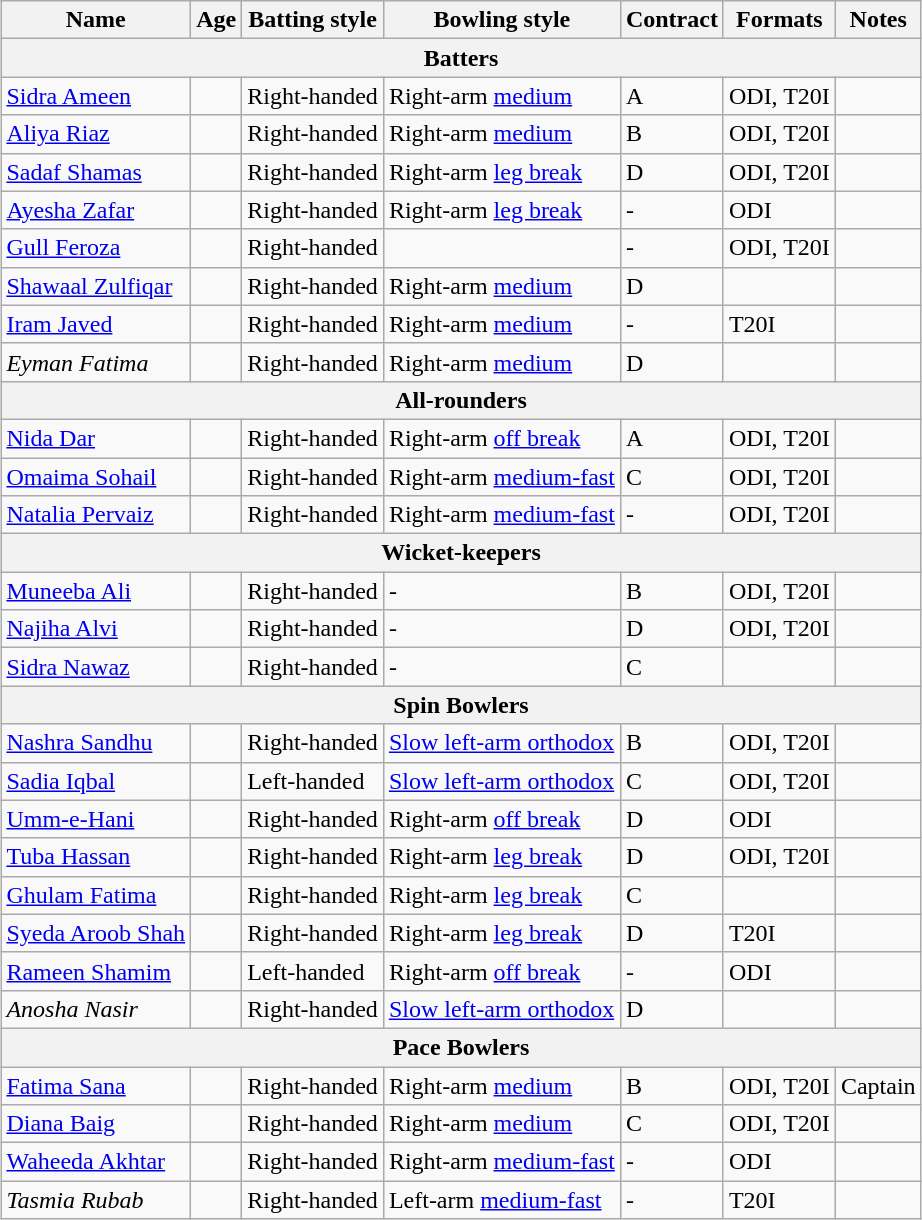<table class="wikitable" style="margin: 1em auto 1em auto">
<tr>
<th>Name</th>
<th>Age</th>
<th>Batting style</th>
<th>Bowling style</th>
<th>Contract</th>
<th>Formats</th>
<th>Notes</th>
</tr>
<tr>
<th colspan="7">Batters</th>
</tr>
<tr>
<td><a href='#'>Sidra Ameen</a></td>
<td></td>
<td>Right-handed</td>
<td>Right-arm <a href='#'>medium</a></td>
<td>A</td>
<td>ODI, T20I</td>
<td></td>
</tr>
<tr>
<td><a href='#'>Aliya Riaz</a></td>
<td></td>
<td>Right-handed</td>
<td>Right-arm <a href='#'>medium</a></td>
<td>B</td>
<td>ODI, T20I</td>
<td></td>
</tr>
<tr>
<td><a href='#'>Sadaf Shamas</a></td>
<td></td>
<td>Right-handed</td>
<td>Right-arm <a href='#'>leg break</a></td>
<td>D</td>
<td>ODI, T20I</td>
<td></td>
</tr>
<tr>
<td><a href='#'>Ayesha Zafar</a></td>
<td></td>
<td>Right-handed</td>
<td>Right-arm <a href='#'>leg break</a></td>
<td>-</td>
<td>ODI</td>
<td></td>
</tr>
<tr>
<td><a href='#'>Gull Feroza</a></td>
<td></td>
<td>Right-handed</td>
<td></td>
<td>-</td>
<td>ODI, T20I</td>
<td></td>
</tr>
<tr>
<td><a href='#'>Shawaal Zulfiqar</a></td>
<td></td>
<td>Right-handed</td>
<td>Right-arm <a href='#'>medium</a></td>
<td>D</td>
<td></td>
<td></td>
</tr>
<tr>
<td><a href='#'>Iram Javed</a></td>
<td></td>
<td>Right-handed</td>
<td>Right-arm <a href='#'>medium</a></td>
<td>-</td>
<td>T20I</td>
<td></td>
</tr>
<tr>
<td><em>Eyman Fatima</em></td>
<td></td>
<td>Right-handed</td>
<td>Right-arm <a href='#'>medium</a></td>
<td>D</td>
<td></td>
<td></td>
</tr>
<tr>
<th colspan="7">All-rounders</th>
</tr>
<tr>
<td><a href='#'>Nida Dar</a></td>
<td></td>
<td>Right-handed</td>
<td>Right-arm <a href='#'>off break</a></td>
<td>A</td>
<td>ODI, T20I</td>
<td></td>
</tr>
<tr>
<td><a href='#'>Omaima Sohail</a></td>
<td></td>
<td>Right-handed</td>
<td>Right-arm <a href='#'>medium-fast</a></td>
<td>C</td>
<td>ODI, T20I</td>
<td></td>
</tr>
<tr>
<td><a href='#'>Natalia Pervaiz</a></td>
<td></td>
<td>Right-handed</td>
<td>Right-arm <a href='#'>medium-fast</a></td>
<td>-</td>
<td>ODI, T20I</td>
<td></td>
</tr>
<tr>
<th colspan="7">Wicket-keepers</th>
</tr>
<tr>
<td><a href='#'>Muneeba Ali</a></td>
<td></td>
<td>Right-handed</td>
<td>-</td>
<td>B</td>
<td>ODI, T20I</td>
<td></td>
</tr>
<tr>
<td><a href='#'>Najiha Alvi</a></td>
<td></td>
<td>Right-handed</td>
<td>-</td>
<td>D</td>
<td>ODI, T20I</td>
<td></td>
</tr>
<tr>
<td><a href='#'>Sidra Nawaz</a></td>
<td></td>
<td>Right-handed</td>
<td>-</td>
<td>C</td>
<td></td>
<td></td>
</tr>
<tr>
<th colspan="7">Spin Bowlers</th>
</tr>
<tr>
<td><a href='#'>Nashra Sandhu</a></td>
<td></td>
<td>Right-handed</td>
<td><a href='#'>Slow left-arm orthodox</a></td>
<td>B</td>
<td>ODI, T20I</td>
<td></td>
</tr>
<tr>
<td><a href='#'>Sadia Iqbal</a></td>
<td></td>
<td>Left-handed</td>
<td><a href='#'>Slow left-arm orthodox</a></td>
<td>C</td>
<td>ODI, T20I</td>
<td></td>
</tr>
<tr>
<td><a href='#'>Umm-e-Hani</a></td>
<td></td>
<td>Right-handed</td>
<td>Right-arm <a href='#'>off break</a></td>
<td>D</td>
<td>ODI</td>
<td></td>
</tr>
<tr>
<td><a href='#'>Tuba Hassan</a></td>
<td></td>
<td>Right-handed</td>
<td>Right-arm <a href='#'>leg break</a></td>
<td>D</td>
<td>ODI, T20I</td>
<td></td>
</tr>
<tr>
<td><a href='#'>Ghulam Fatima</a></td>
<td></td>
<td>Right-handed</td>
<td>Right-arm <a href='#'>leg break</a></td>
<td>C</td>
<td></td>
<td></td>
</tr>
<tr>
<td><a href='#'>Syeda Aroob Shah</a></td>
<td></td>
<td>Right-handed</td>
<td>Right-arm <a href='#'>leg break</a></td>
<td>D</td>
<td>T20I</td>
<td></td>
</tr>
<tr>
<td><a href='#'>Rameen Shamim</a></td>
<td></td>
<td>Left-handed</td>
<td>Right-arm <a href='#'>off break</a></td>
<td>-</td>
<td>ODI</td>
<td></td>
</tr>
<tr>
<td><em>Anosha Nasir</em></td>
<td></td>
<td>Right-handed</td>
<td><a href='#'>Slow left-arm orthodox</a></td>
<td>D</td>
<td></td>
<td></td>
</tr>
<tr>
<th colspan="7">Pace Bowlers</th>
</tr>
<tr>
<td><a href='#'>Fatima Sana</a></td>
<td></td>
<td>Right-handed</td>
<td>Right-arm <a href='#'>medium</a></td>
<td>B</td>
<td>ODI, T20I</td>
<td>Captain</td>
</tr>
<tr>
<td><a href='#'>Diana Baig</a></td>
<td></td>
<td>Right-handed</td>
<td>Right-arm <a href='#'>medium</a></td>
<td>C</td>
<td>ODI, T20I</td>
<td></td>
</tr>
<tr>
<td><a href='#'>Waheeda Akhtar</a></td>
<td></td>
<td>Right-handed</td>
<td>Right-arm <a href='#'>medium-fast</a></td>
<td>-</td>
<td>ODI</td>
<td></td>
</tr>
<tr>
<td><em>Tasmia Rubab</em></td>
<td></td>
<td>Right-handed</td>
<td>Left-arm <a href='#'>medium-fast</a></td>
<td>-</td>
<td>T20I</td>
<td></td>
</tr>
</table>
